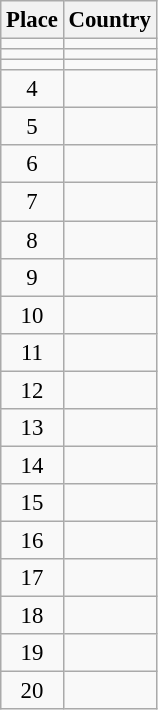<table class="wikitable" style="font-size:95%;">
<tr>
<th>Place</th>
<th>Country</th>
</tr>
<tr>
<td align=center></td>
<td></td>
</tr>
<tr>
<td align=center></td>
<td></td>
</tr>
<tr>
<td align=center></td>
<td></td>
</tr>
<tr>
<td align=center>4</td>
<td></td>
</tr>
<tr>
<td align=center>5</td>
<td></td>
</tr>
<tr>
<td align=center>6</td>
<td></td>
</tr>
<tr>
<td align=center>7</td>
<td></td>
</tr>
<tr>
<td align=center>8</td>
<td></td>
</tr>
<tr>
<td align=center>9</td>
<td></td>
</tr>
<tr>
<td align=center>10</td>
<td></td>
</tr>
<tr>
<td align=center>11</td>
<td></td>
</tr>
<tr>
<td align=center>12</td>
<td></td>
</tr>
<tr>
<td align=center>13</td>
<td></td>
</tr>
<tr>
<td align=center>14</td>
<td></td>
</tr>
<tr>
<td align=center>15</td>
<td></td>
</tr>
<tr>
<td align=center>16</td>
<td></td>
</tr>
<tr>
<td align=center>17</td>
<td></td>
</tr>
<tr>
<td align=center>18</td>
<td></td>
</tr>
<tr>
<td align=center>19</td>
<td></td>
</tr>
<tr>
<td align=center>20</td>
<td></td>
</tr>
</table>
